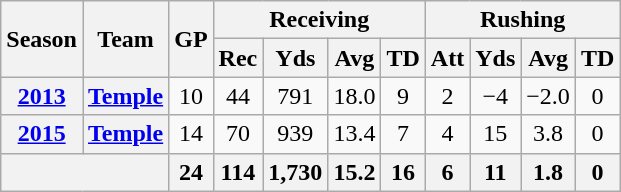<table class="wikitable" style="text-align:center;">
<tr>
<th rowspan="2">Season</th>
<th rowspan="2">Team</th>
<th rowspan="2">GP</th>
<th colspan="4">Receiving</th>
<th colspan="4">Rushing</th>
</tr>
<tr>
<th>Rec</th>
<th>Yds</th>
<th>Avg</th>
<th>TD</th>
<th>Att</th>
<th>Yds</th>
<th>Avg</th>
<th>TD</th>
</tr>
<tr>
<th><a href='#'>2013</a></th>
<th><a href='#'>Temple</a></th>
<td>10</td>
<td>44</td>
<td>791</td>
<td>18.0</td>
<td>9</td>
<td>2</td>
<td>−4</td>
<td>−2.0</td>
<td>0</td>
</tr>
<tr>
<th><a href='#'>2015</a></th>
<th><a href='#'>Temple</a></th>
<td>14</td>
<td>70</td>
<td>939</td>
<td>13.4</td>
<td>7</td>
<td>4</td>
<td>15</td>
<td>3.8</td>
<td>0</td>
</tr>
<tr>
<th colspan="2"></th>
<th>24</th>
<th>114</th>
<th>1,730</th>
<th>15.2</th>
<th>16</th>
<th>6</th>
<th>11</th>
<th>1.8</th>
<th>0</th>
</tr>
</table>
